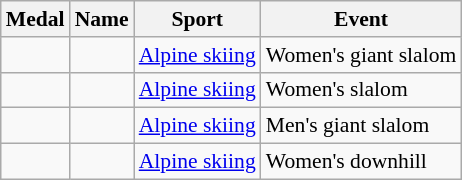<table class="wikitable sortable" style="font-size:90%">
<tr>
<th>Medal</th>
<th>Name</th>
<th>Sport</th>
<th>Event</th>
</tr>
<tr>
<td></td>
<td></td>
<td><a href='#'>Alpine skiing</a></td>
<td>Women's giant slalom</td>
</tr>
<tr>
<td></td>
<td></td>
<td><a href='#'>Alpine skiing</a></td>
<td>Women's slalom</td>
</tr>
<tr>
<td></td>
<td></td>
<td><a href='#'>Alpine skiing</a></td>
<td>Men's giant slalom</td>
</tr>
<tr>
<td></td>
<td></td>
<td><a href='#'>Alpine skiing</a></td>
<td>Women's downhill</td>
</tr>
</table>
